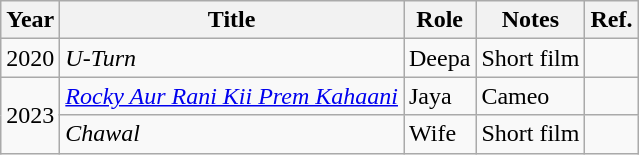<table class="wikitable sortable">
<tr>
<th>Year</th>
<th>Title</th>
<th>Role</th>
<th class="unsortable">Notes</th>
<th class="unsortable">Ref.</th>
</tr>
<tr>
<td>2020</td>
<td><em>U-Turn</em></td>
<td>Deepa</td>
<td>Short film</td>
<td></td>
</tr>
<tr>
<td rowspan="2">2023</td>
<td><em><a href='#'>Rocky Aur Rani Kii Prem Kahaani</a></em></td>
<td>Jaya</td>
<td>Cameo</td>
<td></td>
</tr>
<tr>
<td><em>Chawal</em></td>
<td>Wife</td>
<td>Short film</td>
<td></td>
</tr>
</table>
